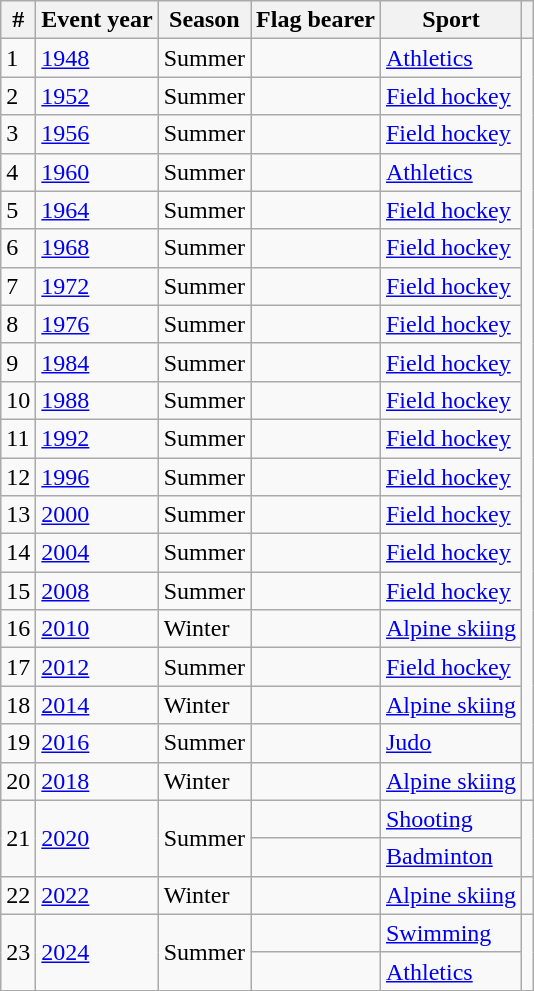<table class="wikitable sortable">
<tr>
<th>#</th>
<th>Event year</th>
<th>Season</th>
<th>Flag bearer</th>
<th>Sport</th>
<th></th>
</tr>
<tr>
<td>1</td>
<td><a href='#'>1948</a></td>
<td>Summer</td>
<td></td>
<td><a href='#'>Athletics</a></td>
<td rowspan=19></td>
</tr>
<tr>
<td>2</td>
<td><a href='#'>1952</a></td>
<td>Summer</td>
<td></td>
<td><a href='#'>Field hockey</a></td>
</tr>
<tr>
<td>3</td>
<td><a href='#'>1956</a></td>
<td>Summer</td>
<td></td>
<td><a href='#'>Field hockey</a></td>
</tr>
<tr>
<td>4</td>
<td><a href='#'>1960</a></td>
<td>Summer</td>
<td></td>
<td><a href='#'>Athletics</a></td>
</tr>
<tr>
<td>5</td>
<td><a href='#'>1964</a></td>
<td>Summer</td>
<td></td>
<td><a href='#'>Field hockey</a></td>
</tr>
<tr>
<td>6</td>
<td><a href='#'>1968</a></td>
<td>Summer</td>
<td></td>
<td><a href='#'>Field hockey</a></td>
</tr>
<tr>
<td>7</td>
<td><a href='#'>1972</a></td>
<td>Summer</td>
<td></td>
<td><a href='#'>Field hockey</a></td>
</tr>
<tr>
<td>8</td>
<td><a href='#'>1976</a></td>
<td>Summer</td>
<td></td>
<td><a href='#'>Field hockey</a></td>
</tr>
<tr>
<td>9</td>
<td><a href='#'>1984</a></td>
<td>Summer</td>
<td></td>
<td><a href='#'>Field hockey</a></td>
</tr>
<tr>
<td>10</td>
<td><a href='#'>1988</a></td>
<td>Summer</td>
<td></td>
<td><a href='#'>Field hockey</a></td>
</tr>
<tr>
<td>11</td>
<td><a href='#'>1992</a></td>
<td>Summer</td>
<td></td>
<td><a href='#'>Field hockey</a></td>
</tr>
<tr>
<td>12</td>
<td><a href='#'>1996</a></td>
<td>Summer</td>
<td></td>
<td><a href='#'>Field hockey</a></td>
</tr>
<tr>
<td>13</td>
<td><a href='#'>2000</a></td>
<td>Summer</td>
<td></td>
<td><a href='#'>Field hockey</a></td>
</tr>
<tr>
<td>14</td>
<td><a href='#'>2004</a></td>
<td>Summer</td>
<td></td>
<td><a href='#'>Field hockey</a></td>
</tr>
<tr>
<td>15</td>
<td><a href='#'>2008</a></td>
<td>Summer</td>
<td></td>
<td><a href='#'>Field hockey</a></td>
</tr>
<tr>
<td>16</td>
<td><a href='#'>2010</a></td>
<td>Winter</td>
<td></td>
<td><a href='#'>Alpine skiing</a></td>
</tr>
<tr>
<td>17</td>
<td><a href='#'>2012</a></td>
<td>Summer</td>
<td></td>
<td><a href='#'>Field hockey</a></td>
</tr>
<tr>
<td>18</td>
<td><a href='#'>2014</a></td>
<td>Winter</td>
<td></td>
<td><a href='#'>Alpine skiing</a></td>
</tr>
<tr>
<td>19</td>
<td><a href='#'>2016</a></td>
<td>Summer</td>
<td></td>
<td><a href='#'>Judo</a></td>
</tr>
<tr>
<td>20</td>
<td><a href='#'>2018</a></td>
<td>Winter</td>
<td></td>
<td><a href='#'>Alpine skiing</a></td>
<td></td>
</tr>
<tr>
<td rowspan=2>21</td>
<td rowspan=2><a href='#'>2020</a></td>
<td rowspan=2>Summer</td>
<td></td>
<td><a href='#'>Shooting</a></td>
<td rowspan=2></td>
</tr>
<tr>
<td></td>
<td><a href='#'>Badminton</a></td>
</tr>
<tr>
<td>22</td>
<td><a href='#'>2022</a></td>
<td>Winter</td>
<td></td>
<td><a href='#'>Alpine skiing</a></td>
<td></td>
</tr>
<tr>
<td rowspan=2>23</td>
<td rowspan=2><a href='#'>2024</a></td>
<td rowspan=2>Summer</td>
<td></td>
<td><a href='#'>Swimming</a></td>
<td rowspan=2></td>
</tr>
<tr>
<td></td>
<td><a href='#'>Athletics</a></td>
</tr>
</table>
